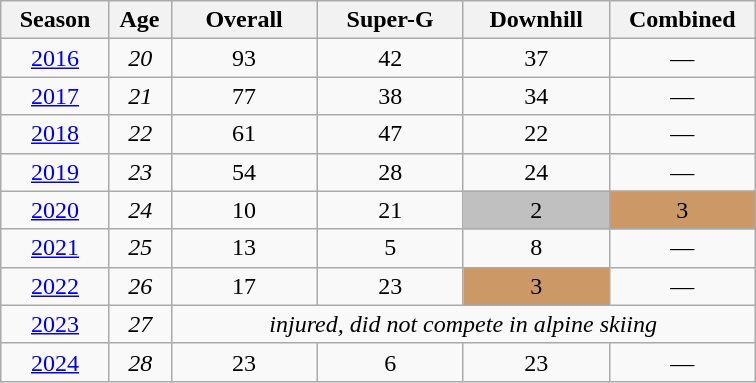<table class=wikitable style="text-align:center">
<tr>
<th style="width:65px;">Season</th>
<th> Age </th>
<th style="width:90px;">Overall</th>
<th style="width:90px;">Super-G</th>
<th style="width:90px;">Downhill</th>
<th style="width:90px;">Combined</th>
</tr>
<tr>
<td><a href='#'>2016</a></td>
<td><em>20</em></td>
<td>93</td>
<td>42</td>
<td>37</td>
<td>—</td>
</tr>
<tr>
<td><a href='#'>2017</a></td>
<td><em>21</em></td>
<td>77</td>
<td>38</td>
<td>34</td>
<td>—</td>
</tr>
<tr>
<td><a href='#'>2018</a></td>
<td><em>22</em></td>
<td>61</td>
<td>47</td>
<td>22</td>
<td>—</td>
</tr>
<tr>
<td><a href='#'>2019</a></td>
<td><em>23</em></td>
<td>54</td>
<td>28</td>
<td>24</td>
<td>—</td>
</tr>
<tr>
<td><a href='#'>2020</a></td>
<td><em>24</em></td>
<td>10</td>
<td>21</td>
<td bgcolor="silver">2</td>
<td bgcolor=cc9966>3</td>
</tr>
<tr>
<td><a href='#'>2021</a></td>
<td><em>25</em></td>
<td>13</td>
<td>5</td>
<td>8</td>
<td>—</td>
</tr>
<tr>
<td><a href='#'>2022</a></td>
<td><em>26</em></td>
<td>17</td>
<td>23</td>
<td bgcolor=cc9966>3</td>
<td>—</td>
</tr>
<tr>
<td><a href='#'>2023</a></td>
<td><em>27</em></td>
<td colspan=4><em>injured, did not compete in alpine skiing</em></td>
</tr>
<tr>
<td><a href='#'>2024</a></td>
<td><em>28</em></td>
<td>23</td>
<td>6</td>
<td>23</td>
<td>—</td>
</tr>
</table>
